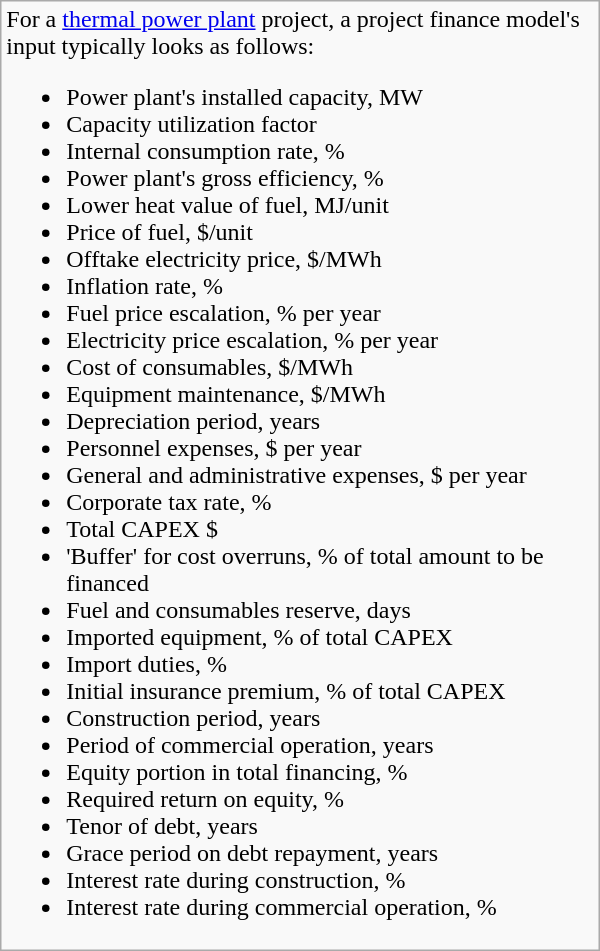<table class="wikitable" style="float: right;" border="1" width="400" "font-size:75%">
<tr>
<td>For a <a href='#'>thermal power plant</a> project, a project finance model's input typically looks as follows:<br><ul><li>Power plant's installed capacity, MW</li><li>Capacity utilization factor</li><li>Internal consumption rate, %</li><li>Power plant's gross efficiency, %</li><li>Lower heat value of fuel, MJ/unit</li><li>Price of fuel, $/unit</li><li>Offtake electricity price, $/MWh</li><li>Inflation rate, %</li><li>Fuel price escalation, % per year</li><li>Electricity price escalation, % per year</li><li>Cost of consumables, $/MWh</li><li>Equipment maintenance, $/MWh</li><li>Depreciation period, years</li><li>Personnel expenses, $	per year</li><li>General and administrative expenses, $	per year</li><li>Corporate tax rate, %</li><li>Total CAPEX $</li><li>'Buffer' for cost overruns, % of total amount to be financed</li><li>Fuel and consumables reserve, days</li><li>Imported equipment, %	of total CAPEX</li><li>Import duties, %</li><li>Initial insurance premium, % of total CAPEX</li><li>Construction period, years</li><li>Period of commercial operation, years</li><li>Equity portion in total financing, %</li><li>Required return on equity, %</li><li>Tenor of debt, years</li><li>Grace period on debt repayment, years</li><li>Interest rate during construction, %</li><li>Interest rate during commercial operation, %</li></ul></td>
</tr>
</table>
